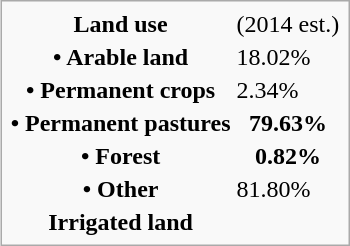<table class="infobox">
<tr>
<th>Land use</th>
<td>(2014 est.)</td>
</tr>
<tr>
<th>• Arable land</th>
<td>18.02%</td>
</tr>
<tr>
<th>• Permanent crops</th>
<td>2.34%</td>
</tr>
<tr>
<th>• Permanent pastures</th>
<th>79.63%</th>
</tr>
<tr>
<th>• Forest</th>
<th>0.82%</th>
</tr>
<tr>
<th>• Other</th>
<td>81.80%</td>
</tr>
<tr>
<th>Irrigated land</th>
<td></td>
</tr>
</table>
